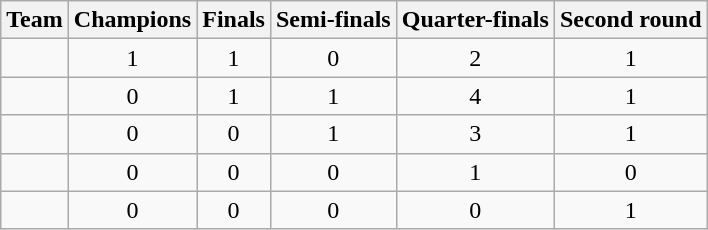<table class="wikitable sortable" style="text-align:center">
<tr>
<th>Team</th>
<th>Champions</th>
<th>Finals</th>
<th>Semi-finals</th>
<th>Quarter-finals</th>
<th>Second round</th>
</tr>
<tr>
<td align=left></td>
<td>1</td>
<td>1</td>
<td>0</td>
<td>2</td>
<td>1</td>
</tr>
<tr>
<td align=left></td>
<td>0</td>
<td>1</td>
<td>1</td>
<td>4</td>
<td>1</td>
</tr>
<tr>
<td align=left></td>
<td>0</td>
<td>0</td>
<td>1</td>
<td>3</td>
<td>1</td>
</tr>
<tr>
<td align=left></td>
<td>0</td>
<td>0</td>
<td>0</td>
<td>1</td>
<td>0</td>
</tr>
<tr>
<td align=left></td>
<td>0</td>
<td>0</td>
<td>0</td>
<td>0</td>
<td>1</td>
</tr>
</table>
